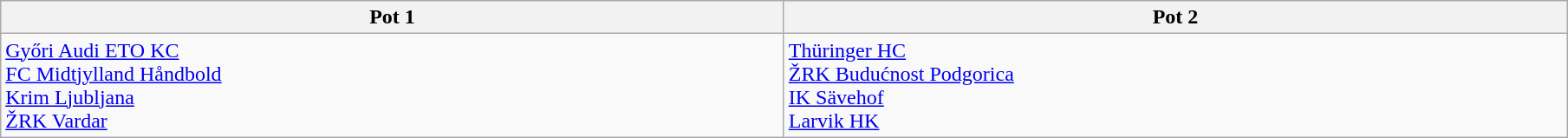<table class="wikitable">
<tr>
<th width=15%>Pot 1</th>
<th width=15%>Pot 2</th>
</tr>
<tr>
<td valign="top"> <a href='#'>Győri Audi ETO KC</a><br> <a href='#'>FC Midtjylland Håndbold</a><br> <a href='#'>Krim Ljubljana</a><br> <a href='#'>ŽRK Vardar</a></td>
<td valign="top"> <a href='#'>Thüringer HC</a><br> <a href='#'>ŽRK Budućnost Podgorica</a><br> <a href='#'>IK Sävehof</a><br> <a href='#'>Larvik HK</a></td>
</tr>
</table>
